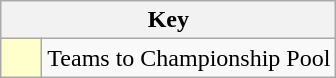<table class="wikitable" style="text-align: center;">
<tr>
<th colspan=2>Key</th>
</tr>
<tr>
<td style="background:#ffffcc; width:20px;"></td>
<td align=left>Teams to Championship Pool</td>
</tr>
</table>
